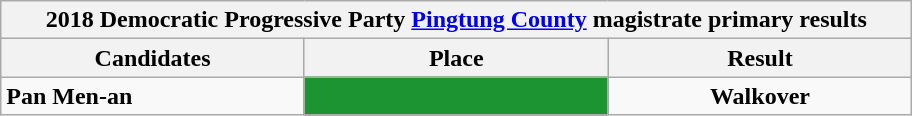<table class="wikitable collapsible">
<tr>
<th colspan="5" width=600>2018 Democratic Progressive Party <a href='#'>Pingtung County</a> magistrate primary results</th>
</tr>
<tr>
<th width=80>Candidates</th>
<th width=80>Place</th>
<th width=80>Result</th>
</tr>
<tr>
<td><strong>Pan Men-an</strong></td>
<td style="background: #1B9431; text-align:center"><strong></strong></td>
<td style="text-align:center"><strong>Walkover</strong></td>
</tr>
</table>
